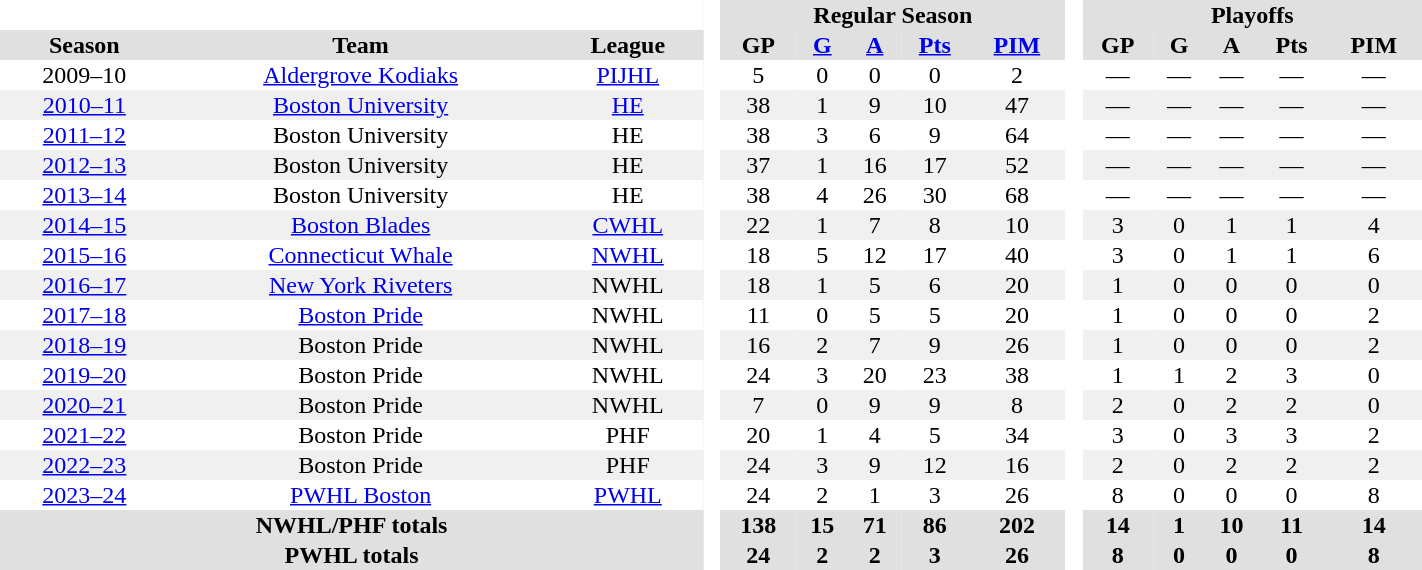<table border="0" cellpadding="1" cellspacing="0" style="text-align:center; width:75%">
<tr bgcolor="#e0e0e0">
<th colspan="3"  bgcolor="#ffffff"> </th>
<th rowspan="99" bgcolor="#ffffff"> </th>
<th colspan="5">Regular Season</th>
<th rowspan="99" bgcolor="#ffffff"> </th>
<th colspan="5">Playoffs</th>
</tr>
<tr bgcolor="#e0e0e0">
<th>Season</th>
<th>Team</th>
<th>League</th>
<th>GP</th>
<th><a href='#'>G</a></th>
<th><a href='#'>A</a></th>
<th><a href='#'>Pts</a></th>
<th><a href='#'>PIM</a></th>
<th>GP</th>
<th>G</th>
<th>A</th>
<th>Pts</th>
<th>PIM</th>
</tr>
<tr>
<td>2009–10</td>
<td><a href='#'>Aldergrove Kodiaks</a></td>
<td><a href='#'>PIJHL</a></td>
<td>5</td>
<td>0</td>
<td>0</td>
<td>0</td>
<td>2</td>
<td>—</td>
<td>—</td>
<td>—</td>
<td>—</td>
<td>—</td>
</tr>
<tr bgcolor="f0f0f0">
<td><a href='#'>2010–11</a></td>
<td><a href='#'>Boston University</a></td>
<td><a href='#'>HE</a></td>
<td>38</td>
<td>1</td>
<td>9</td>
<td>10</td>
<td>47</td>
<td>—</td>
<td>—</td>
<td>—</td>
<td>—</td>
<td>—</td>
</tr>
<tr>
<td><a href='#'>2011–12</a></td>
<td>Boston University</td>
<td>HE</td>
<td>38</td>
<td>3</td>
<td>6</td>
<td>9</td>
<td>64</td>
<td>—</td>
<td>—</td>
<td>—</td>
<td>—</td>
<td>—</td>
</tr>
<tr bgcolor="f0f0f0">
<td><a href='#'>2012–13</a></td>
<td>Boston University</td>
<td>HE</td>
<td>37</td>
<td>1</td>
<td>16</td>
<td>17</td>
<td>52</td>
<td>—</td>
<td>—</td>
<td>—</td>
<td>—</td>
<td>—</td>
</tr>
<tr>
<td><a href='#'>2013–14</a></td>
<td>Boston University</td>
<td>HE</td>
<td>38</td>
<td>4</td>
<td>26</td>
<td>30</td>
<td>68</td>
<td>—</td>
<td>—</td>
<td>—</td>
<td>—</td>
<td>—</td>
</tr>
<tr bgcolor="#f0f0f0">
<td><a href='#'>2014–15</a></td>
<td><a href='#'>Boston Blades</a></td>
<td><a href='#'>CWHL</a></td>
<td>22</td>
<td>1</td>
<td>7</td>
<td>8</td>
<td>10</td>
<td>3</td>
<td>0</td>
<td>1</td>
<td>1</td>
<td>4</td>
</tr>
<tr>
<td><a href='#'>2015–16</a></td>
<td><a href='#'>Connecticut Whale</a></td>
<td><a href='#'>NWHL</a></td>
<td>18</td>
<td>5</td>
<td>12</td>
<td>17</td>
<td>40</td>
<td>3</td>
<td>0</td>
<td>1</td>
<td>1</td>
<td>6</td>
</tr>
<tr bgcolor="#f0f0f0">
<td><a href='#'>2016–17</a></td>
<td><a href='#'>New York Riveters</a></td>
<td>NWHL</td>
<td>18</td>
<td>1</td>
<td>5</td>
<td>6</td>
<td>20</td>
<td>1</td>
<td>0</td>
<td>0</td>
<td>0</td>
<td>0</td>
</tr>
<tr>
<td><a href='#'>2017–18</a></td>
<td><a href='#'>Boston Pride</a></td>
<td>NWHL</td>
<td>11</td>
<td>0</td>
<td>5</td>
<td>5</td>
<td>20</td>
<td>1</td>
<td>0</td>
<td>0</td>
<td>0</td>
<td>2</td>
</tr>
<tr bgcolor="#f0f0f0">
<td><a href='#'>2018–19</a></td>
<td>Boston Pride</td>
<td>NWHL</td>
<td>16</td>
<td>2</td>
<td>7</td>
<td>9</td>
<td>26</td>
<td>1</td>
<td>0</td>
<td>0</td>
<td>0</td>
<td>2</td>
</tr>
<tr>
<td><a href='#'>2019–20</a></td>
<td>Boston Pride</td>
<td>NWHL</td>
<td>24</td>
<td>3</td>
<td>20</td>
<td>23</td>
<td>38</td>
<td>1</td>
<td>1</td>
<td>2</td>
<td>3</td>
<td>0</td>
</tr>
<tr bgcolor="#f0f0f0">
<td><a href='#'>2020–21</a></td>
<td>Boston Pride</td>
<td>NWHL</td>
<td>7</td>
<td>0</td>
<td>9</td>
<td>9</td>
<td>8</td>
<td>2</td>
<td>0</td>
<td>2</td>
<td>2</td>
<td>0</td>
</tr>
<tr>
<td><a href='#'>2021–22</a></td>
<td>Boston Pride</td>
<td>PHF</td>
<td>20</td>
<td>1</td>
<td>4</td>
<td>5</td>
<td>34</td>
<td>3</td>
<td>0</td>
<td>3</td>
<td>3</td>
<td>2</td>
</tr>
<tr bgcolor="#f0f0f0">
<td><a href='#'>2022–23</a></td>
<td>Boston Pride</td>
<td>PHF</td>
<td>24</td>
<td>3</td>
<td>9</td>
<td>12</td>
<td>16</td>
<td>2</td>
<td>0</td>
<td>2</td>
<td>2</td>
<td>2</td>
</tr>
<tr>
<td><a href='#'>2023–24</a></td>
<td><a href='#'>PWHL Boston</a></td>
<td><a href='#'>PWHL</a></td>
<td>24</td>
<td>2</td>
<td>1</td>
<td>3</td>
<td>26</td>
<td>8</td>
<td>0</td>
<td>0</td>
<td>0</td>
<td>8</td>
</tr>
<tr bgcolor="#e0e0e0">
<th colspan="3">NWHL/PHF totals</th>
<th>138</th>
<th>15</th>
<th>71</th>
<th>86</th>
<th>202</th>
<th>14</th>
<th>1</th>
<th>10</th>
<th>11</th>
<th>14</th>
</tr>
<tr bgcolor="#e0e0e0">
<th colspan="3">PWHL totals</th>
<th>24</th>
<th>2</th>
<th>2</th>
<th>3</th>
<th>26</th>
<th>8</th>
<th>0</th>
<th>0</th>
<th>0</th>
<th>8</th>
</tr>
</table>
